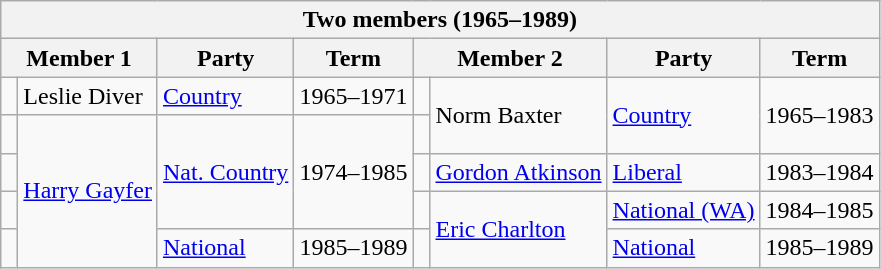<table class="wikitable">
<tr>
<th colspan="8">Two members (1965–1989)</th>
</tr>
<tr>
<th colspan="2">Member 1</th>
<th>Party</th>
<th>Term</th>
<th colspan="2">Member 2</th>
<th>Party</th>
<th>Term</th>
</tr>
<tr>
<td> </td>
<td>Leslie Diver</td>
<td><a href='#'>Country</a></td>
<td>1965–1971</td>
<td> </td>
<td rowspan="2">Norm Baxter</td>
<td rowspan="2"><a href='#'>Country</a></td>
<td rowspan="2">1965–1983</td>
</tr>
<tr>
<td> </td>
<td rowspan="4"><a href='#'>Harry Gayfer</a></td>
<td rowspan="3"><a href='#'>Nat. Country</a></td>
<td rowspan="3">1974–1985</td>
<td> </td>
</tr>
<tr>
<td> </td>
<td> </td>
<td><a href='#'>Gordon Atkinson</a></td>
<td><a href='#'>Liberal</a></td>
<td>1983–1984</td>
</tr>
<tr>
<td> </td>
<td> </td>
<td rowspan="2"><a href='#'>Eric Charlton</a></td>
<td><a href='#'>National (WA)</a></td>
<td>1984–1985</td>
</tr>
<tr>
<td> </td>
<td><a href='#'>National</a></td>
<td>1985–1989</td>
<td> </td>
<td><a href='#'>National</a></td>
<td>1985–1989</td>
</tr>
</table>
